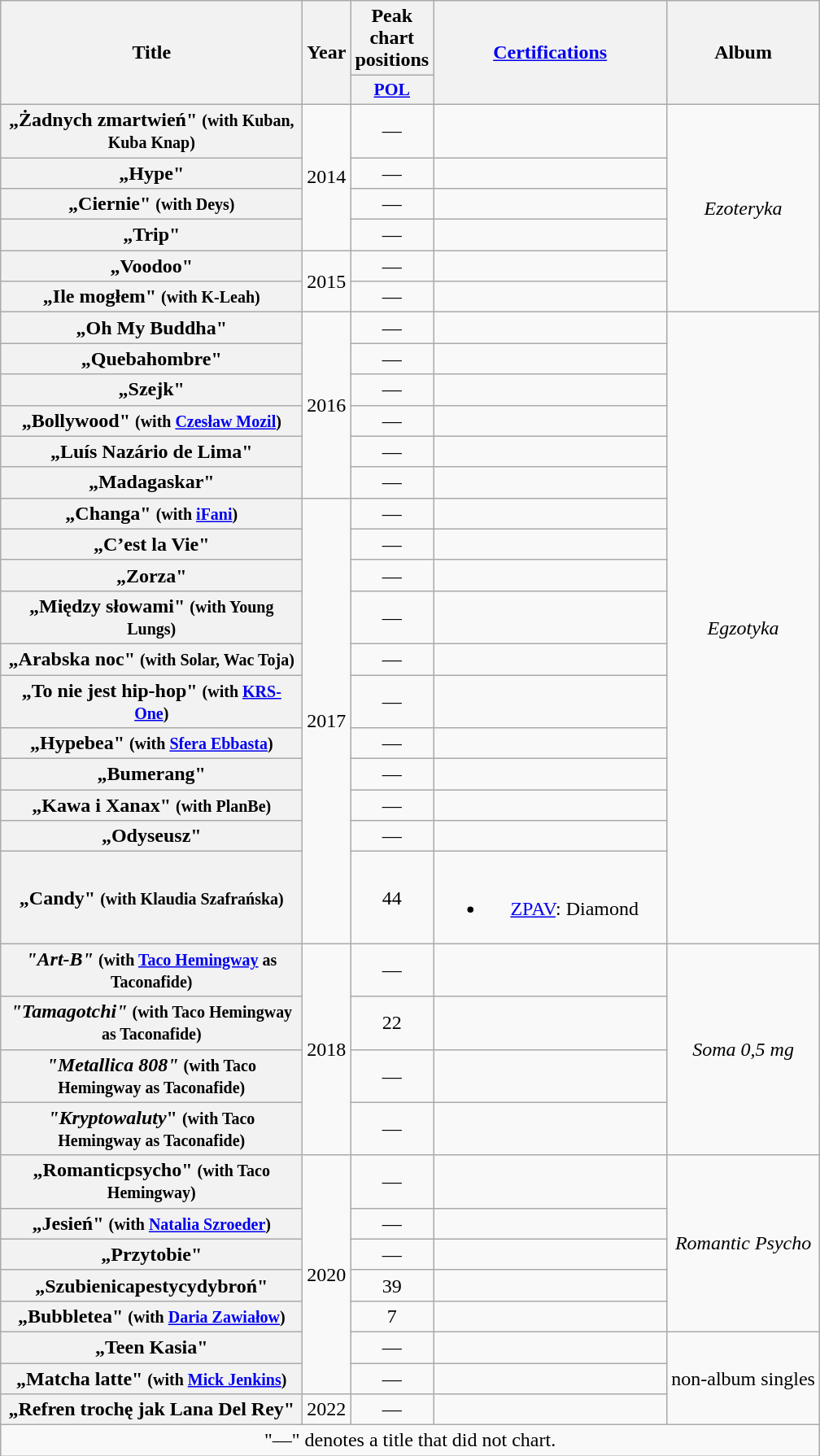<table class="wikitable plainrowheaders" style="text-align:center;">
<tr>
<th rowspan="2" scope="col" style="width:15em;">Title</th>
<th rowspan="2" scope="col" style="width:2em;"><strong>Year</strong></th>
<th colspan="1" scope="col">Peak chart positions</th>
<th scope="col" rowspan="2" style="width:11.5em;"><a href='#'>Certifications</a></th>
<th rowspan="2" scope="col">Album</th>
</tr>
<tr>
<th scope="col" style="width:3em;font-size:90%;"><a href='#'>POL</a><br></th>
</tr>
<tr>
<th scope="row">„Żadnych zmartwień" <small>(with Kuban, Kuba Knap)</small></th>
<td rowspan="4">2014</td>
<td>—</td>
<td></td>
<td rowspan="6"><em>Ezoteryka</em></td>
</tr>
<tr>
<th scope="row">„Hype"</th>
<td>—</td>
<td></td>
</tr>
<tr>
<th scope="row">„Ciernie" <small>(with Deys)</small></th>
<td>—</td>
<td></td>
</tr>
<tr>
<th scope="row">„Trip"</th>
<td>—</td>
<td></td>
</tr>
<tr>
<th scope="row">„Voodoo"</th>
<td rowspan="2">2015</td>
<td>—</td>
<td></td>
</tr>
<tr>
<th scope="row">„Ile mogłem" <small>(with K-Leah)</small></th>
<td>—</td>
<td></td>
</tr>
<tr>
<th scope="row">„Oh My Buddha"</th>
<td rowspan="6">2016</td>
<td>—</td>
<td></td>
<td rowspan="17"><em>Egzotyka</em></td>
</tr>
<tr>
<th scope="row">„Quebahombre"</th>
<td>—</td>
<td></td>
</tr>
<tr>
<th scope="row">„Szejk"</th>
<td>—</td>
<td></td>
</tr>
<tr>
<th scope="row">„Bollywood" <small>(with <a href='#'>Czesław Mozil</a>)</small></th>
<td>—</td>
<td></td>
</tr>
<tr>
<th scope="row">„Luís Nazário de Lima"</th>
<td>—</td>
<td></td>
</tr>
<tr>
<th scope="row">„Madagaskar"</th>
<td>—</td>
<td></td>
</tr>
<tr>
<th scope="row">„Changa" <small>(with <a href='#'>iFani</a>)</small></th>
<td rowspan="11">2017</td>
<td>—</td>
<td></td>
</tr>
<tr>
<th scope="row">„C’est la Vie"</th>
<td>—</td>
<td></td>
</tr>
<tr>
<th scope="row">„Zorza"</th>
<td>—</td>
<td></td>
</tr>
<tr>
<th scope="row">„Między słowami" <small>(with Young Lungs)</small></th>
<td>—</td>
<td></td>
</tr>
<tr>
<th scope="row">„Arabska noc" <small>(with Solar, Wac Toja)</small></th>
<td>—</td>
<td></td>
</tr>
<tr>
<th scope="row">„To nie jest hip-hop" <small>(with <a href='#'>KRS-One</a>)</small></th>
<td>—</td>
<td></td>
</tr>
<tr>
<th scope="row">„Hypebea" <small>(with <a href='#'>Sfera Ebbasta</a>)</small></th>
<td>—</td>
<td></td>
</tr>
<tr>
<th scope="row">„Bumerang"</th>
<td>—</td>
<td></td>
</tr>
<tr>
<th scope="row">„Kawa i Xanax" <small>(with PlanBe)</small></th>
<td>—</td>
<td></td>
</tr>
<tr>
<th scope="row">„Odyseusz"</th>
<td>—</td>
<td></td>
</tr>
<tr>
<th scope="row">„Candy" <small>(with Klaudia Szafrańska)</small></th>
<td>44</td>
<td><br><ul><li><a href='#'>ZPAV</a>: Diamond</li></ul></td>
</tr>
<tr>
<th scope="row"><em>"Art-B"</em> <small>(with <a href='#'>Taco Hemingway</a> as Taconafide)</small></th>
<td rowspan="4">2018</td>
<td>—</td>
<td></td>
<td rowspan="4"><em>Soma 0,5 mg</em></td>
</tr>
<tr>
<th scope="row"><em>"Tamagotchi"</em> <small>(with Taco Hemingway as Taconafide)</small></th>
<td>22</td>
<td></td>
</tr>
<tr>
<th scope="row"><em>"Metallica 808"</em> <small>(with Taco Hemingway as Taconafide)</small></th>
<td>—</td>
<td></td>
</tr>
<tr>
<th scope="row"><em>"Kryptowaluty</em>" <small>(with Taco Hemingway as Taconafide)</small></th>
<td>—</td>
<td></td>
</tr>
<tr>
<th scope="row">„Romanticpsycho" <small>(with Taco Hemingway)</small></th>
<td rowspan="7">2020</td>
<td>—</td>
<td></td>
<td rowspan="5"><em>Romantic Psycho</em></td>
</tr>
<tr>
<th scope="row">„Jesień" <small>(with <a href='#'>Natalia Szroeder</a>)</small></th>
<td>—</td>
<td></td>
</tr>
<tr>
<th scope="row">„Przytobie"</th>
<td>—</td>
<td></td>
</tr>
<tr>
<th scope="row">„Szubienicapestycydybroń"</th>
<td>39</td>
<td></td>
</tr>
<tr>
<th scope="row">„Bubbletea" <small>(with <a href='#'>Daria Zawiałow</a>)</small></th>
<td>7</td>
<td></td>
</tr>
<tr>
<th scope="row">„Teen Kasia"</th>
<td>—</td>
<td></td>
<td rowspan="3">non-album singles</td>
</tr>
<tr>
<th scope="row">„Matcha latte" <small>(with <a href='#'>Mick Jenkins</a>)</small></th>
<td>—</td>
<td></td>
</tr>
<tr>
<th scope="row">„Refren trochę jak Lana Del Rey"</th>
<td>2022</td>
<td>—</td>
<td></td>
</tr>
<tr>
<td colspan="5">"—" denotes a title that did not chart.</td>
</tr>
</table>
